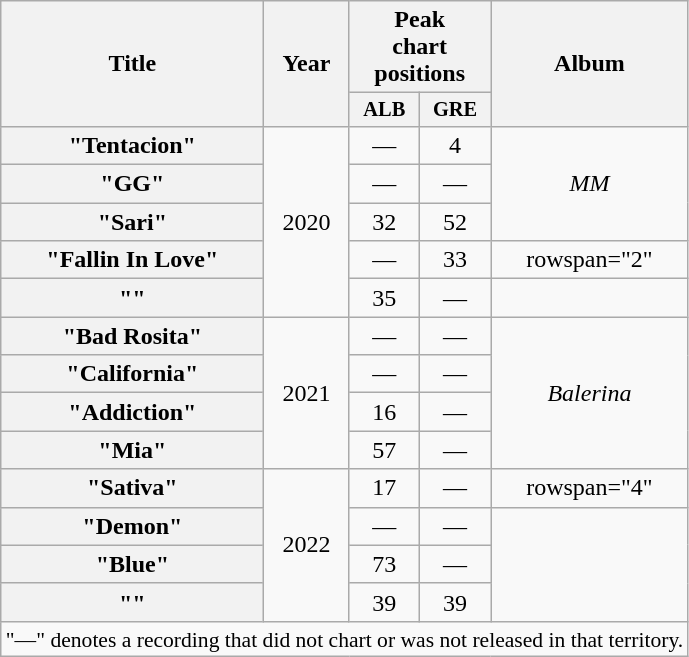<table class="wikitable plainrowheaders" style="text-align:center;">
<tr>
<th scope="col" rowspan="2">Title</th>
<th scope="col" rowspan="2">Year</th>
<th scope="col" colspan="2">Peak<br>chart<br>positions</th>
<th scope="col" rowspan="2">Album</th>
</tr>
<tr>
<th style="width:3em; font-size:85%;">ALB<br></th>
<th style="width:3em; font-size:85%;">GRE<br></th>
</tr>
<tr>
<th scope="row">"Tentacion"<br></th>
<td rowspan="5">2020</td>
<td>—</td>
<td>4</td>
<td rowspan="3"><em>MM</em></td>
</tr>
<tr>
<th scope="row">"GG"<br></th>
<td>—</td>
<td>—</td>
</tr>
<tr>
<th scope="row">"Sari"<br></th>
<td>32</td>
<td>52</td>
</tr>
<tr>
<th scope="row">"Fallin In Love"<br></th>
<td>—</td>
<td>33</td>
<td>rowspan="2" </td>
</tr>
<tr>
<th scope="row">""</th>
<td>35</td>
<td>—</td>
</tr>
<tr>
<th scope="row">"Bad Rosita"</th>
<td rowspan="4">2021</td>
<td>—</td>
<td>—</td>
<td rowspan="4"><em>Balerina</em></td>
</tr>
<tr>
<th scope="row">"California"</th>
<td>—</td>
<td>—</td>
</tr>
<tr>
<th scope="row">"Addiction"</th>
<td>16</td>
<td>—</td>
</tr>
<tr>
<th scope="row">"Mia"</th>
<td>57</td>
<td>—</td>
</tr>
<tr>
<th scope="row">"Sativa"</th>
<td rowspan="4">2022</td>
<td>17</td>
<td>—</td>
<td>rowspan="4" </td>
</tr>
<tr>
<th scope="row">"Demon"</th>
<td>—</td>
<td>—</td>
</tr>
<tr>
<th scope="row">"Blue"<br></th>
<td>73</td>
<td>—</td>
</tr>
<tr>
<th scope="row">""<br></th>
<td>39</td>
<td>39</td>
</tr>
<tr>
<td colspan="5" style="font-size:90%">"—" denotes a recording that did not chart or was not released in that territory.</td>
</tr>
</table>
